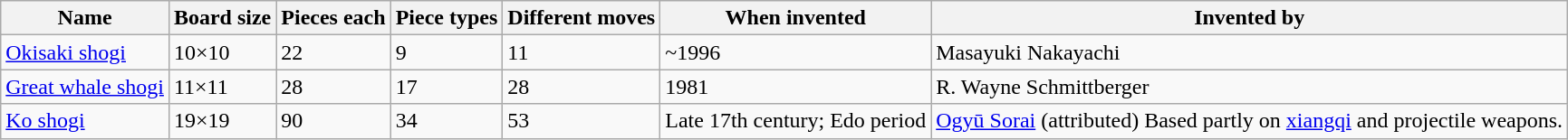<table class="wikitable">
<tr>
<th>Name</th>
<th>Board size</th>
<th>Pieces each</th>
<th>Piece types</th>
<th>Different moves</th>
<th>When invented</th>
<th>Invented by</th>
</tr>
<tr>
<td><a href='#'>Okisaki shogi</a></td>
<td>10×10</td>
<td>22</td>
<td>9</td>
<td>11</td>
<td>~1996</td>
<td>Masayuki Nakayachi</td>
</tr>
<tr>
<td><a href='#'>Great whale shogi</a></td>
<td>11×11</td>
<td>28</td>
<td>17</td>
<td>28</td>
<td>1981</td>
<td>R. Wayne Schmittberger</td>
</tr>
<tr>
<td><a href='#'>Ko shogi</a></td>
<td>19×19</td>
<td>90</td>
<td>34</td>
<td>53</td>
<td>Late 17th century; Edo period</td>
<td><a href='#'>Ogyū Sorai</a> (attributed)  Based partly on <a href='#'>xiangqi</a> and projectile weapons.</td>
</tr>
</table>
